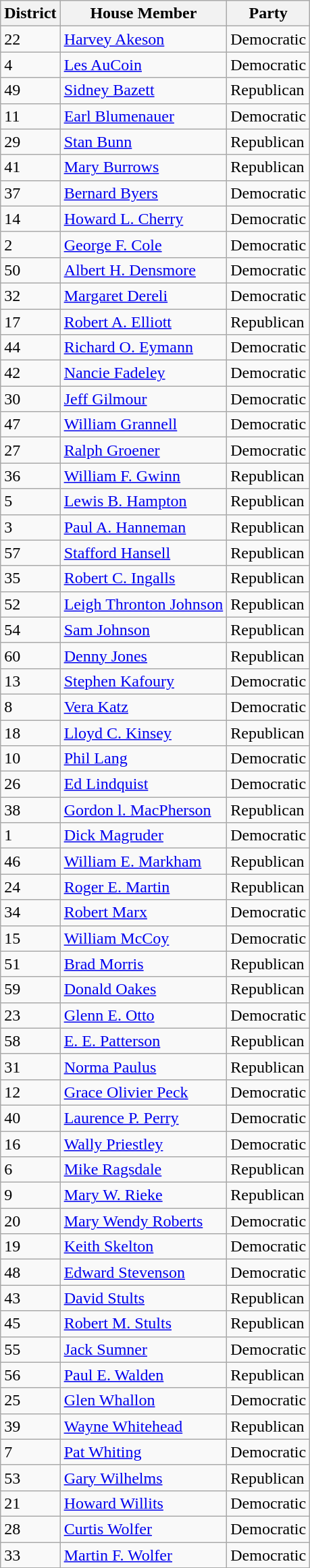<table class="wikitable">
<tr>
<th>District</th>
<th>House Member</th>
<th>Party</th>
</tr>
<tr>
<td>22</td>
<td><a href='#'>Harvey Akeson</a></td>
<td>Democratic</td>
</tr>
<tr>
<td>4</td>
<td><a href='#'>Les AuCoin</a></td>
<td>Democratic</td>
</tr>
<tr>
<td>49</td>
<td><a href='#'>Sidney Bazett</a></td>
<td>Republican</td>
</tr>
<tr>
<td>11</td>
<td><a href='#'>Earl Blumenauer</a></td>
<td>Democratic</td>
</tr>
<tr>
<td>29</td>
<td><a href='#'>Stan Bunn</a></td>
<td>Republican</td>
</tr>
<tr>
<td>41</td>
<td><a href='#'>Mary Burrows</a></td>
<td>Republican</td>
</tr>
<tr>
<td>37</td>
<td><a href='#'>Bernard Byers</a></td>
<td>Democratic</td>
</tr>
<tr>
<td>14</td>
<td><a href='#'>Howard L. Cherry</a></td>
<td>Democratic</td>
</tr>
<tr>
<td>2</td>
<td><a href='#'>George F. Cole</a></td>
<td>Democratic</td>
</tr>
<tr>
<td>50</td>
<td><a href='#'>Albert H. Densmore</a></td>
<td>Democratic</td>
</tr>
<tr>
<td>32</td>
<td><a href='#'>Margaret Dereli</a></td>
<td>Democratic</td>
</tr>
<tr>
<td>17</td>
<td><a href='#'>Robert A. Elliott</a></td>
<td>Republican</td>
</tr>
<tr>
<td>44</td>
<td><a href='#'>Richard O. Eymann</a></td>
<td>Democratic</td>
</tr>
<tr>
<td>42</td>
<td><a href='#'>Nancie Fadeley</a></td>
<td>Democratic</td>
</tr>
<tr>
<td>30</td>
<td><a href='#'>Jeff Gilmour</a></td>
<td>Democratic</td>
</tr>
<tr>
<td>47</td>
<td><a href='#'>William Grannell</a></td>
<td>Democratic</td>
</tr>
<tr>
<td>27</td>
<td><a href='#'>Ralph Groener</a></td>
<td>Democratic</td>
</tr>
<tr>
<td>36</td>
<td><a href='#'>William F. Gwinn</a></td>
<td>Republican</td>
</tr>
<tr>
<td>5</td>
<td><a href='#'>Lewis B. Hampton</a></td>
<td>Republican</td>
</tr>
<tr>
<td>3</td>
<td><a href='#'>Paul A. Hanneman</a></td>
<td>Republican</td>
</tr>
<tr>
<td>57</td>
<td><a href='#'>Stafford Hansell</a></td>
<td>Republican</td>
</tr>
<tr>
<td>35</td>
<td><a href='#'>Robert C. Ingalls</a></td>
<td>Republican</td>
</tr>
<tr>
<td>52</td>
<td><a href='#'>Leigh Thronton Johnson</a></td>
<td>Republican</td>
</tr>
<tr>
<td>54</td>
<td><a href='#'>Sam Johnson</a></td>
<td>Republican</td>
</tr>
<tr>
<td>60</td>
<td><a href='#'>Denny Jones</a></td>
<td>Republican</td>
</tr>
<tr>
<td>13</td>
<td><a href='#'>Stephen Kafoury</a></td>
<td>Democratic</td>
</tr>
<tr>
<td>8</td>
<td><a href='#'>Vera Katz</a></td>
<td>Democratic</td>
</tr>
<tr>
<td>18</td>
<td><a href='#'>Lloyd C. Kinsey</a></td>
<td>Republican</td>
</tr>
<tr>
<td>10</td>
<td><a href='#'>Phil Lang</a></td>
<td>Democratic</td>
</tr>
<tr>
<td>26</td>
<td><a href='#'>Ed Lindquist</a></td>
<td>Democratic</td>
</tr>
<tr>
<td>38</td>
<td><a href='#'>Gordon l. MacPherson</a></td>
<td>Republican</td>
</tr>
<tr>
<td>1</td>
<td><a href='#'>Dick Magruder</a></td>
<td>Democratic</td>
</tr>
<tr>
<td>46</td>
<td><a href='#'>William E. Markham</a></td>
<td>Republican</td>
</tr>
<tr>
<td>24</td>
<td><a href='#'>Roger E. Martin</a></td>
<td>Republican</td>
</tr>
<tr>
<td>34</td>
<td><a href='#'>Robert Marx</a></td>
<td>Democratic</td>
</tr>
<tr>
<td>15</td>
<td><a href='#'>William McCoy</a></td>
<td>Democratic</td>
</tr>
<tr>
<td>51</td>
<td><a href='#'>Brad Morris</a></td>
<td>Republican</td>
</tr>
<tr>
<td>59</td>
<td><a href='#'>Donald Oakes</a></td>
<td>Republican</td>
</tr>
<tr>
<td>23</td>
<td><a href='#'>Glenn E. Otto</a></td>
<td>Democratic</td>
</tr>
<tr>
<td>58</td>
<td><a href='#'>E. E. Patterson</a></td>
<td>Republican</td>
</tr>
<tr>
<td>31</td>
<td><a href='#'>Norma Paulus</a></td>
<td>Republican</td>
</tr>
<tr>
<td>12</td>
<td><a href='#'>Grace Olivier Peck</a></td>
<td>Democratic</td>
</tr>
<tr>
<td>40</td>
<td><a href='#'>Laurence P. Perry</a></td>
<td>Democratic</td>
</tr>
<tr>
<td>16</td>
<td><a href='#'>Wally Priestley</a></td>
<td>Democratic</td>
</tr>
<tr>
<td>6</td>
<td><a href='#'>Mike Ragsdale</a></td>
<td>Republican</td>
</tr>
<tr>
<td>9</td>
<td><a href='#'>Mary W. Rieke</a></td>
<td>Republican</td>
</tr>
<tr>
<td>20</td>
<td><a href='#'>Mary Wendy Roberts</a></td>
<td>Democratic</td>
</tr>
<tr>
<td>19</td>
<td><a href='#'>Keith Skelton</a></td>
<td>Democratic</td>
</tr>
<tr>
<td>48</td>
<td><a href='#'>Edward Stevenson</a></td>
<td>Democratic</td>
</tr>
<tr>
<td>43</td>
<td><a href='#'>David Stults</a></td>
<td>Republican</td>
</tr>
<tr>
<td>45</td>
<td><a href='#'>Robert M. Stults</a></td>
<td>Republican</td>
</tr>
<tr>
<td>55</td>
<td><a href='#'>Jack Sumner</a></td>
<td>Democratic</td>
</tr>
<tr>
<td>56</td>
<td><a href='#'>Paul E. Walden</a></td>
<td>Republican</td>
</tr>
<tr>
<td>25</td>
<td><a href='#'>Glen Whallon</a></td>
<td>Democratic</td>
</tr>
<tr>
<td>39</td>
<td><a href='#'>Wayne Whitehead</a></td>
<td>Republican</td>
</tr>
<tr>
<td>7</td>
<td><a href='#'>Pat Whiting</a></td>
<td>Democratic</td>
</tr>
<tr>
<td>53</td>
<td><a href='#'>Gary Wilhelms</a></td>
<td>Republican</td>
</tr>
<tr>
<td>21</td>
<td><a href='#'>Howard Willits</a></td>
<td>Democratic</td>
</tr>
<tr>
<td>28</td>
<td><a href='#'>Curtis Wolfer</a></td>
<td>Democratic</td>
</tr>
<tr>
<td>33</td>
<td><a href='#'>Martin F. Wolfer</a></td>
<td>Democratic</td>
</tr>
</table>
